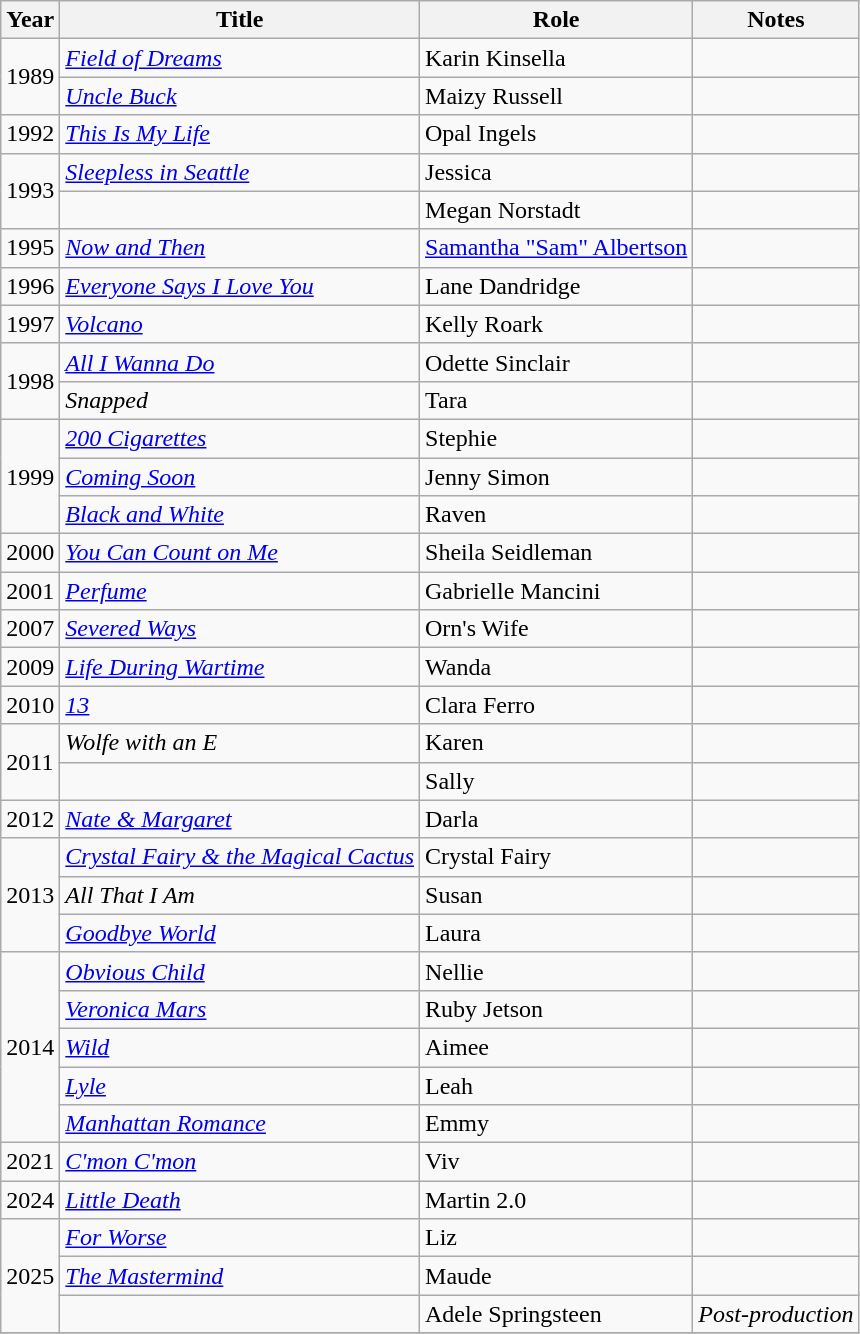<table class="wikitable sortable">
<tr>
<th>Year</th>
<th>Title</th>
<th>Role</th>
<th class="unsortable">Notes</th>
</tr>
<tr>
<td rowspan="2">1989</td>
<td><em><a href='#'>Field of Dreams</a></em></td>
<td>Karin Kinsella</td>
<td></td>
</tr>
<tr>
<td><em><a href='#'>Uncle Buck</a></em></td>
<td>Maizy Russell</td>
<td></td>
</tr>
<tr>
<td>1992</td>
<td><em><a href='#'>This Is My Life</a></em></td>
<td>Opal Ingels</td>
<td></td>
</tr>
<tr>
<td rowspan="2">1993</td>
<td><em><a href='#'>Sleepless in Seattle</a></em></td>
<td>Jessica</td>
<td></td>
</tr>
<tr>
<td><em></em></td>
<td>Megan Norstadt</td>
<td></td>
</tr>
<tr>
<td>1995</td>
<td><em><a href='#'>Now and Then</a></em></td>
<td><a href='#'>Samantha "Sam" Albertson</a></td>
<td></td>
</tr>
<tr>
<td>1996</td>
<td><em><a href='#'>Everyone Says I Love You</a></em></td>
<td>Lane Dandridge</td>
<td></td>
</tr>
<tr>
<td>1997</td>
<td><em><a href='#'>Volcano</a></em></td>
<td>Kelly Roark</td>
<td></td>
</tr>
<tr>
<td rowspan="2">1998</td>
<td><em><a href='#'>All I Wanna Do</a></em></td>
<td>Odette Sinclair</td>
<td></td>
</tr>
<tr>
<td><em>Snapped</em></td>
<td>Tara</td>
<td></td>
</tr>
<tr>
<td rowspan="3">1999</td>
<td><em><a href='#'>200 Cigarettes</a></em></td>
<td>Stephie</td>
<td></td>
</tr>
<tr>
<td><em><a href='#'>Coming Soon</a></em></td>
<td>Jenny Simon</td>
<td></td>
</tr>
<tr>
<td><em><a href='#'>Black and White</a></em></td>
<td>Raven</td>
<td></td>
</tr>
<tr>
<td>2000</td>
<td><em><a href='#'>You Can Count on Me</a></em></td>
<td>Sheila Seidleman</td>
<td></td>
</tr>
<tr>
<td>2001</td>
<td><em><a href='#'>Perfume</a></em></td>
<td>Gabrielle Mancini</td>
<td></td>
</tr>
<tr>
<td>2007</td>
<td><em><a href='#'>Severed Ways</a></em></td>
<td>Orn's Wife</td>
<td></td>
</tr>
<tr>
<td>2009</td>
<td><em><a href='#'>Life During Wartime</a></em></td>
<td>Wanda</td>
<td></td>
</tr>
<tr>
<td>2010</td>
<td><em><a href='#'>13</a></em></td>
<td>Clara Ferro</td>
<td></td>
</tr>
<tr>
<td rowspan="2">2011</td>
<td><em>Wolfe with an E</em></td>
<td>Karen</td>
<td></td>
</tr>
<tr>
<td><em></em></td>
<td>Sally</td>
<td></td>
</tr>
<tr>
<td>2012</td>
<td><em><a href='#'>Nate & Margaret</a></em></td>
<td>Darla</td>
<td></td>
</tr>
<tr>
<td rowspan="3">2013</td>
<td><em><a href='#'>Crystal Fairy & the Magical Cactus</a></em></td>
<td>Crystal Fairy</td>
<td></td>
</tr>
<tr>
<td><em>All That I Am</em></td>
<td>Susan</td>
<td></td>
</tr>
<tr>
<td><em><a href='#'>Goodbye World</a></em></td>
<td>Laura</td>
<td></td>
</tr>
<tr>
<td rowspan="5">2014</td>
<td><em><a href='#'>Obvious Child</a></em></td>
<td>Nellie</td>
<td></td>
</tr>
<tr>
<td><em><a href='#'>Veronica Mars</a></em></td>
<td>Ruby Jetson</td>
<td></td>
</tr>
<tr>
<td><em><a href='#'>Wild</a></em></td>
<td>Aimee</td>
<td></td>
</tr>
<tr>
<td><em><a href='#'>Lyle</a></em></td>
<td>Leah</td>
<td></td>
</tr>
<tr>
<td><em><a href='#'>Manhattan Romance</a></em></td>
<td>Emmy</td>
<td></td>
</tr>
<tr>
<td>2021</td>
<td><em><a href='#'>C'mon C'mon</a></em></td>
<td>Viv</td>
<td></td>
</tr>
<tr>
<td>2024</td>
<td><em><a href='#'>Little Death</a></em></td>
<td>Martin 2.0</td>
<td></td>
</tr>
<tr>
<td rowspan="3">2025</td>
<td><em><a href='#'>For Worse</a></em></td>
<td>Liz</td>
<td></td>
</tr>
<tr>
<td><em><a href='#'>The Mastermind</a></em></td>
<td>Maude</td>
<td></td>
</tr>
<tr>
<td></td>
<td>Adele Springsteen</td>
<td><em>Post-production</em></td>
</tr>
<tr>
</tr>
</table>
